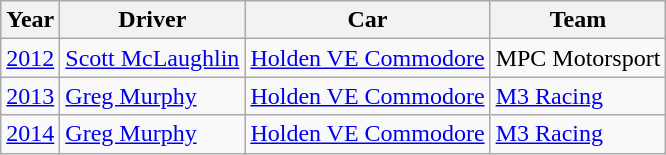<table class="wikitable">
<tr style="font-weight:bold">
<th>Year</th>
<th>Driver</th>
<th>Car</th>
<th>Team</th>
</tr>
<tr>
<td><a href='#'>2012</a></td>
<td> <a href='#'>Scott McLaughlin</a></td>
<td><a href='#'>Holden VE Commodore</a></td>
<td>MPC Motorsport</td>
</tr>
<tr>
<td><a href='#'>2013</a></td>
<td> <a href='#'>Greg Murphy</a></td>
<td><a href='#'>Holden VE Commodore</a></td>
<td><a href='#'>M3 Racing</a></td>
</tr>
<tr>
<td><a href='#'>2014</a></td>
<td> <a href='#'>Greg Murphy</a></td>
<td><a href='#'>Holden VE Commodore</a></td>
<td><a href='#'>M3 Racing</a></td>
</tr>
</table>
